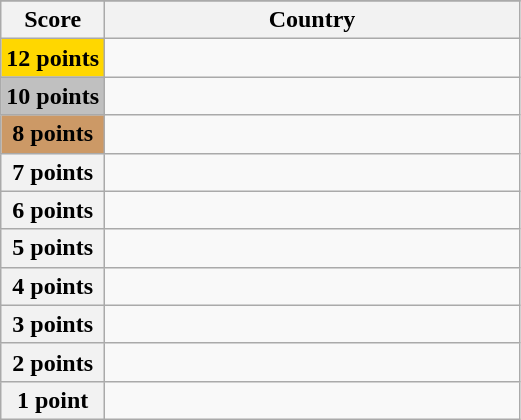<table class="wikitable">
<tr>
</tr>
<tr>
<th scope="col" width="20%">Score</th>
<th scope="col">Country</th>
</tr>
<tr>
<th scope="row" style="background:gold">12 points</th>
<td></td>
</tr>
<tr>
<th scope="row" style="background:silver">10 points</th>
<td></td>
</tr>
<tr>
<th scope="row" style="background:#CC9966">8 points</th>
<td></td>
</tr>
<tr>
<th scope="row">7 points</th>
<td></td>
</tr>
<tr>
<th scope="row">6 points</th>
<td></td>
</tr>
<tr>
<th scope="row">5 points</th>
<td></td>
</tr>
<tr>
<th scope="row">4 points</th>
<td></td>
</tr>
<tr>
<th scope="row">3 points</th>
<td></td>
</tr>
<tr>
<th scope="row">2 points</th>
<td></td>
</tr>
<tr>
<th scope="row">1 point</th>
<td></td>
</tr>
</table>
